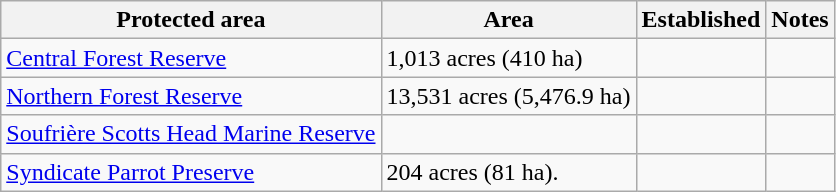<table class="wikitable">
<tr>
<th>Protected area</th>
<th>Area</th>
<th>Established</th>
<th>Notes</th>
</tr>
<tr>
<td><a href='#'>Central Forest Reserve</a></td>
<td>1,013 acres (410 ha)</td>
<td></td>
<td></td>
</tr>
<tr>
<td><a href='#'>Northern Forest Reserve</a></td>
<td>13,531 acres (5,476.9 ha)</td>
<td></td>
<td></td>
</tr>
<tr>
<td><a href='#'>Soufrière Scotts Head Marine Reserve</a></td>
<td></td>
<td></td>
<td></td>
</tr>
<tr>
<td><a href='#'>Syndicate Parrot Preserve</a></td>
<td>204 acres (81 ha).</td>
<td></td>
<td></td>
</tr>
</table>
